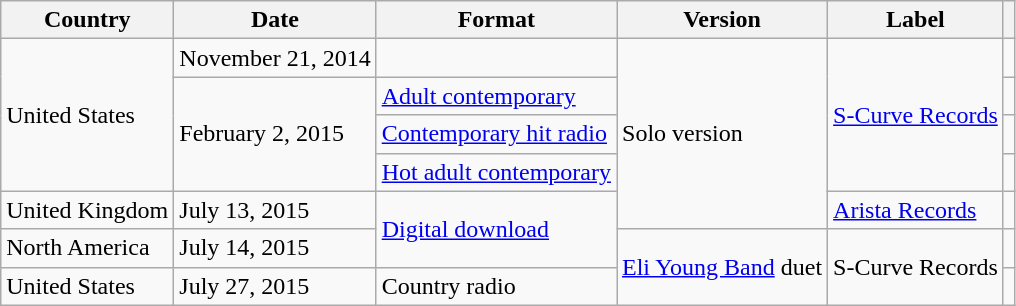<table class="wikitable">
<tr>
<th>Country</th>
<th>Date</th>
<th>Format</th>
<th>Version</th>
<th>Label</th>
<th></th>
</tr>
<tr>
<td rowspan="4">United States</td>
<td>November 21, 2014</td>
<td></td>
<td rowspan="5">Solo version</td>
<td rowspan="4"><a href='#'>S-Curve Records</a></td>
<td></td>
</tr>
<tr>
<td rowspan="3">February 2, 2015</td>
<td><a href='#'>Adult contemporary</a></td>
<td></td>
</tr>
<tr>
<td><a href='#'>Contemporary hit radio</a></td>
<td></td>
</tr>
<tr>
<td><a href='#'>Hot adult contemporary</a></td>
<td></td>
</tr>
<tr>
<td>United Kingdom</td>
<td>July 13, 2015</td>
<td rowspan="2"><a href='#'>Digital download</a></td>
<td><a href='#'>Arista Records</a></td>
<td></td>
</tr>
<tr>
<td>North America</td>
<td>July 14, 2015</td>
<td rowspan="2"><a href='#'>Eli Young Band</a> duet</td>
<td rowspan="2">S-Curve Records</td>
<td></td>
</tr>
<tr>
<td>United States</td>
<td>July 27, 2015</td>
<td>Country radio</td>
<td></td>
</tr>
</table>
